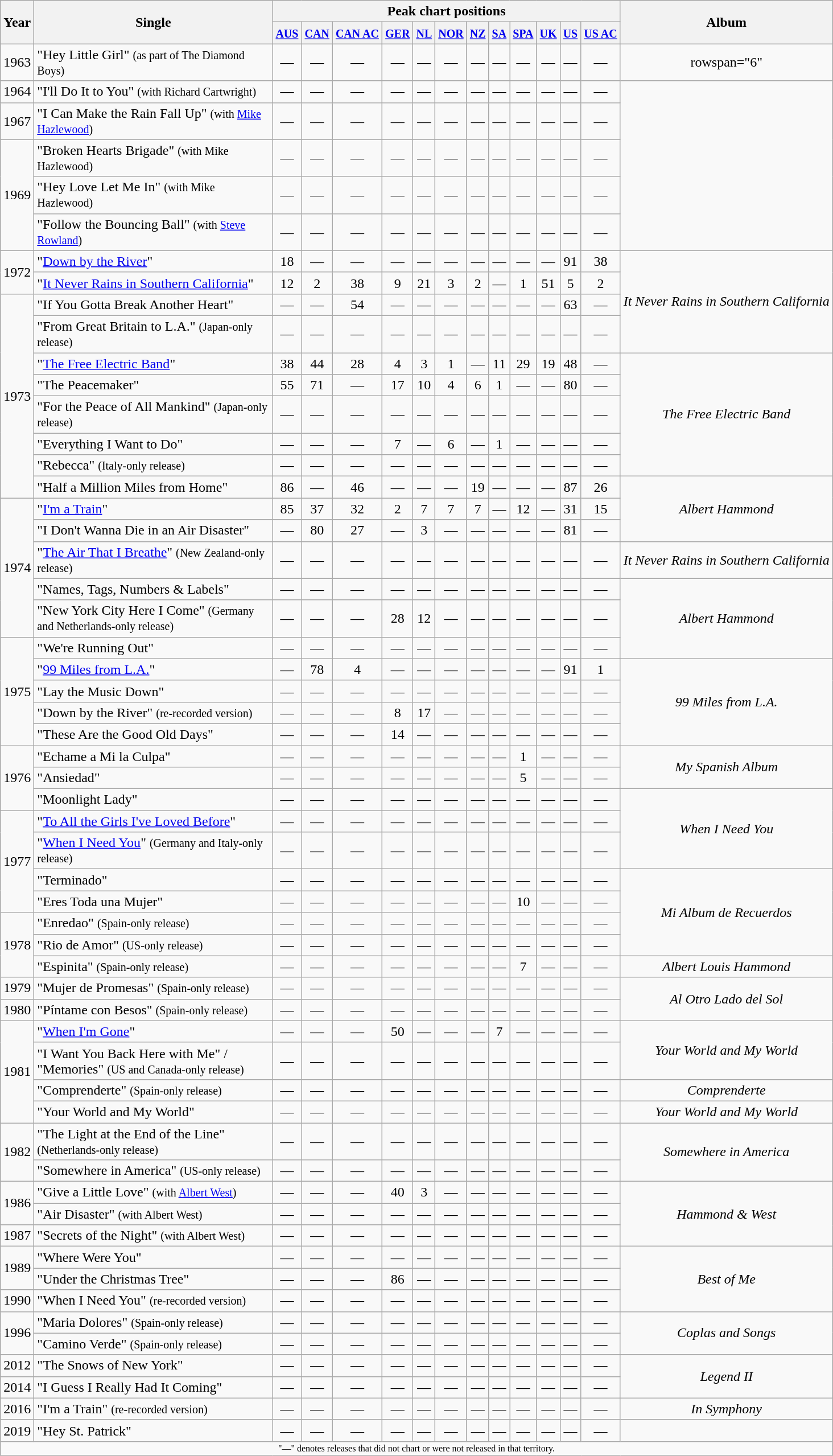<table class="wikitable" style="text-align:center">
<tr>
<th rowspan="2">Year</th>
<th rowspan="2" style="width:17em;">Single</th>
<th colspan="12">Peak chart positions</th>
<th rowspan="2">Album</th>
</tr>
<tr>
<th><small><a href='#'>AUS</a></small><br></th>
<th><small><a href='#'>CAN</a></small><br></th>
<th><small><a href='#'>CAN AC</a></small><br></th>
<th><small><a href='#'>GER</a></small><br></th>
<th><small><a href='#'>NL</a></small><br></th>
<th><small><a href='#'>NOR</a></small><br></th>
<th><small><a href='#'>NZ</a></small><br></th>
<th><small><a href='#'>SA</a></small><br></th>
<th><small><a href='#'>SPA</a></small><br></th>
<th><small><a href='#'>UK</a></small><br></th>
<th><small><a href='#'>US</a></small><br></th>
<th><small><a href='#'>US AC</a></small><br></th>
</tr>
<tr>
<td>1963</td>
<td align="left">"Hey Little Girl" <small>(as part of The Diamond Boys)</small></td>
<td>—</td>
<td>—</td>
<td>—</td>
<td>—</td>
<td>—</td>
<td>—</td>
<td>—</td>
<td>—</td>
<td>—</td>
<td>—</td>
<td>—</td>
<td>—</td>
<td>rowspan="6" </td>
</tr>
<tr>
<td>1964</td>
<td align="left">"I'll Do It to You" <small>(with Richard Cartwright)</small></td>
<td>—</td>
<td>—</td>
<td>—</td>
<td>—</td>
<td>—</td>
<td>—</td>
<td>—</td>
<td>—</td>
<td>—</td>
<td>—</td>
<td>—</td>
<td>—</td>
</tr>
<tr>
<td>1967</td>
<td align="left">"I Can Make the Rain Fall Up" <small>(with <a href='#'>Mike Hazlewood</a>)</small></td>
<td>—</td>
<td>—</td>
<td>—</td>
<td>—</td>
<td>—</td>
<td>—</td>
<td>—</td>
<td>—</td>
<td>—</td>
<td>—</td>
<td>—</td>
<td>—</td>
</tr>
<tr>
<td rowspan="3">1969</td>
<td align="left">"Broken Hearts Brigade" <small>(with Mike Hazlewood)</small></td>
<td>—</td>
<td>—</td>
<td>—</td>
<td>—</td>
<td>—</td>
<td>—</td>
<td>—</td>
<td>—</td>
<td>—</td>
<td>—</td>
<td>—</td>
<td>—</td>
</tr>
<tr>
<td align="left">"Hey Love Let Me In" <small>(with Mike Hazlewood)</small></td>
<td>—</td>
<td>—</td>
<td>—</td>
<td>—</td>
<td>—</td>
<td>—</td>
<td>—</td>
<td>—</td>
<td>—</td>
<td>—</td>
<td>—</td>
<td>—</td>
</tr>
<tr>
<td align="left">"Follow the Bouncing Ball" <small>(with <a href='#'>Steve Rowland</a>)</small></td>
<td>—</td>
<td>—</td>
<td>—</td>
<td>—</td>
<td>—</td>
<td>—</td>
<td>—</td>
<td>—</td>
<td>—</td>
<td>—</td>
<td>—</td>
<td>—</td>
</tr>
<tr>
<td rowspan="2">1972</td>
<td align="left">"<a href='#'>Down by the River</a>"</td>
<td>18</td>
<td>—</td>
<td>—</td>
<td>—</td>
<td>—</td>
<td>—</td>
<td>—</td>
<td>—</td>
<td>—</td>
<td>—</td>
<td>91</td>
<td>38</td>
<td rowspan="4"><em>It Never Rains in Southern California</em></td>
</tr>
<tr>
<td align="left">"<a href='#'>It Never Rains in Southern California</a>"</td>
<td>12</td>
<td>2</td>
<td>38</td>
<td>9</td>
<td>21</td>
<td>3</td>
<td>2</td>
<td>—</td>
<td>1</td>
<td>51</td>
<td>5</td>
<td>2</td>
</tr>
<tr>
<td rowspan="8">1973</td>
<td align="left">"If You Gotta Break Another Heart"</td>
<td>—</td>
<td>—</td>
<td>54</td>
<td>—</td>
<td>—</td>
<td>—</td>
<td>—</td>
<td>—</td>
<td>—</td>
<td>—</td>
<td>63</td>
<td>—</td>
</tr>
<tr>
<td align="left">"From Great Britain to L.A." <small>(Japan-only release)</small></td>
<td>—</td>
<td>—</td>
<td>—</td>
<td>—</td>
<td>—</td>
<td>—</td>
<td>—</td>
<td>—</td>
<td>—</td>
<td>—</td>
<td>—</td>
<td>—</td>
</tr>
<tr>
<td align="left">"<a href='#'>The Free Electric Band</a>"</td>
<td>38</td>
<td>44</td>
<td>28</td>
<td>4</td>
<td>3</td>
<td>1</td>
<td>—</td>
<td>11</td>
<td>29</td>
<td>19</td>
<td>48</td>
<td>—</td>
<td rowspan="5"><em>The Free Electric Band</em></td>
</tr>
<tr>
<td align="left">"The Peacemaker"</td>
<td>55</td>
<td>71</td>
<td>—</td>
<td>17</td>
<td>10</td>
<td>4</td>
<td>6</td>
<td>1</td>
<td>—</td>
<td>—</td>
<td>80</td>
<td>—</td>
</tr>
<tr>
<td align="left">"For the Peace of All Mankind" <small>(Japan-only release)</small></td>
<td>—</td>
<td>—</td>
<td>—</td>
<td>—</td>
<td>—</td>
<td>—</td>
<td>—</td>
<td>—</td>
<td>—</td>
<td>—</td>
<td>—</td>
<td>—</td>
</tr>
<tr>
<td align="left">"Everything I Want to Do"</td>
<td>—</td>
<td>—</td>
<td>—</td>
<td>7</td>
<td>—</td>
<td>6</td>
<td>—</td>
<td>1</td>
<td>—</td>
<td>—</td>
<td>—</td>
<td>—</td>
</tr>
<tr>
<td align="left">"Rebecca" <small>(Italy-only release)</small></td>
<td>—</td>
<td>—</td>
<td>—</td>
<td>—</td>
<td>—</td>
<td>—</td>
<td>—</td>
<td>—</td>
<td>—</td>
<td>—</td>
<td>—</td>
<td>—</td>
</tr>
<tr>
<td align="left">"Half a Million Miles from Home"</td>
<td>86</td>
<td>—</td>
<td>46</td>
<td>—</td>
<td>—</td>
<td>—</td>
<td>19</td>
<td>—</td>
<td>—</td>
<td>—</td>
<td>87</td>
<td>26</td>
<td rowspan="3"><em>Albert Hammond</em></td>
</tr>
<tr>
<td rowspan="5">1974</td>
<td align="left">"<a href='#'>I'm a Train</a>"</td>
<td>85</td>
<td>37</td>
<td>32</td>
<td>2</td>
<td>7</td>
<td>7</td>
<td>7</td>
<td>—</td>
<td>12</td>
<td>—</td>
<td>31</td>
<td>15</td>
</tr>
<tr>
<td align="left">"I Don't Wanna Die in an Air Disaster"</td>
<td>—</td>
<td>80</td>
<td>27</td>
<td>—</td>
<td>3</td>
<td>—</td>
<td>—</td>
<td>—</td>
<td>—</td>
<td>—</td>
<td>81</td>
<td>—</td>
</tr>
<tr>
<td align="left">"<a href='#'>The Air That I Breathe</a>" <small>(New Zealand-only release)</small></td>
<td>—</td>
<td>—</td>
<td>—</td>
<td>—</td>
<td>—</td>
<td>—</td>
<td>—</td>
<td>—</td>
<td>—</td>
<td>—</td>
<td>—</td>
<td>—</td>
<td><em>It Never Rains in Southern California</em></td>
</tr>
<tr>
<td align="left">"Names, Tags, Numbers & Labels"</td>
<td>—</td>
<td>—</td>
<td>—</td>
<td>—</td>
<td>—</td>
<td>—</td>
<td>—</td>
<td>—</td>
<td>—</td>
<td>—</td>
<td>—</td>
<td>—</td>
<td rowspan="3"><em>Albert Hammond</em></td>
</tr>
<tr>
<td align="left">"New York City Here I Come" <small>(Germany and Netherlands-only release)</small></td>
<td>—</td>
<td>—</td>
<td>—</td>
<td>28</td>
<td>12</td>
<td>—</td>
<td>—</td>
<td>—</td>
<td>—</td>
<td>—</td>
<td>—</td>
<td>—</td>
</tr>
<tr>
<td rowspan="5">1975</td>
<td align="left">"We're Running Out"</td>
<td>—</td>
<td>—</td>
<td>—</td>
<td>—</td>
<td>—</td>
<td>—</td>
<td>—</td>
<td>—</td>
<td>—</td>
<td>—</td>
<td>—</td>
<td>—</td>
</tr>
<tr>
<td align="left">"<a href='#'>99 Miles from L.A.</a>"</td>
<td>—</td>
<td>78</td>
<td>4</td>
<td>—</td>
<td>—</td>
<td>—</td>
<td>—</td>
<td>—</td>
<td>—</td>
<td>—</td>
<td>91</td>
<td>1</td>
<td rowspan="4"><em>99 Miles from L.A.</em></td>
</tr>
<tr>
<td align="left">"Lay the Music Down"</td>
<td>—</td>
<td>—</td>
<td>—</td>
<td>—</td>
<td>—</td>
<td>—</td>
<td>—</td>
<td>—</td>
<td>—</td>
<td>—</td>
<td>—</td>
<td>—</td>
</tr>
<tr>
<td align="left">"Down by the River" <small>(re-recorded version)</small></td>
<td>—</td>
<td>—</td>
<td>—</td>
<td>8</td>
<td>17</td>
<td>—</td>
<td>—</td>
<td>—</td>
<td>—</td>
<td>—</td>
<td>—</td>
<td>—</td>
</tr>
<tr>
<td align="left">"These Are the Good Old Days"</td>
<td>—</td>
<td>—</td>
<td>—</td>
<td>14</td>
<td>—</td>
<td>—</td>
<td>—</td>
<td>—</td>
<td>—</td>
<td>—</td>
<td>—</td>
<td>—</td>
</tr>
<tr>
<td rowspan="3">1976</td>
<td align="left">"Echame a Mi la Culpa"</td>
<td>—</td>
<td>—</td>
<td>—</td>
<td>—</td>
<td>—</td>
<td>—</td>
<td>—</td>
<td>—</td>
<td>1</td>
<td>—</td>
<td>—</td>
<td>—</td>
<td rowspan="2"><em>My Spanish Album</em></td>
</tr>
<tr>
<td align="left">"Ansiedad"</td>
<td>—</td>
<td>—</td>
<td>—</td>
<td>—</td>
<td>—</td>
<td>—</td>
<td>—</td>
<td>—</td>
<td>5</td>
<td>—</td>
<td>—</td>
<td>—</td>
</tr>
<tr>
<td align="left">"Moonlight Lady"</td>
<td>—</td>
<td>—</td>
<td>—</td>
<td>—</td>
<td>—</td>
<td>—</td>
<td>—</td>
<td>—</td>
<td>—</td>
<td>—</td>
<td>—</td>
<td>—</td>
<td rowspan="3"><em>When I Need You</em></td>
</tr>
<tr>
<td rowspan="4">1977</td>
<td align="left">"<a href='#'>To All the Girls I've Loved Before</a>"</td>
<td>—</td>
<td>—</td>
<td>—</td>
<td>—</td>
<td>—</td>
<td>—</td>
<td>—</td>
<td>—</td>
<td>—</td>
<td>—</td>
<td>—</td>
<td>—</td>
</tr>
<tr>
<td align="left">"<a href='#'>When I Need You</a>" <small>(Germany and Italy-only release)</small></td>
<td>—</td>
<td>—</td>
<td>—</td>
<td>—</td>
<td>—</td>
<td>—</td>
<td>—</td>
<td>—</td>
<td>—</td>
<td>—</td>
<td>—</td>
<td>—</td>
</tr>
<tr>
<td align="left">"Terminado"</td>
<td>—</td>
<td>—</td>
<td>—</td>
<td>—</td>
<td>—</td>
<td>—</td>
<td>—</td>
<td>—</td>
<td>—</td>
<td>—</td>
<td>—</td>
<td>—</td>
<td rowspan="4"><em>Mi Album de Recuerdos</em></td>
</tr>
<tr>
<td align="left">"Eres Toda una Mujer"</td>
<td>—</td>
<td>—</td>
<td>—</td>
<td>—</td>
<td>—</td>
<td>—</td>
<td>—</td>
<td>—</td>
<td>10</td>
<td>—</td>
<td>—</td>
<td>—</td>
</tr>
<tr>
<td rowspan="3">1978</td>
<td align="left">"Enredao" <small>(Spain-only release)</small></td>
<td>—</td>
<td>—</td>
<td>—</td>
<td>—</td>
<td>—</td>
<td>—</td>
<td>—</td>
<td>—</td>
<td>—</td>
<td>—</td>
<td>—</td>
<td>—</td>
</tr>
<tr>
<td align="left">"Rio de Amor" <small>(US-only release)</small></td>
<td>—</td>
<td>—</td>
<td>—</td>
<td>—</td>
<td>—</td>
<td>—</td>
<td>—</td>
<td>—</td>
<td>—</td>
<td>—</td>
<td>—</td>
<td>—</td>
</tr>
<tr>
<td align="left">"Espinita" <small>(Spain-only release)</small></td>
<td>—</td>
<td>—</td>
<td>—</td>
<td>—</td>
<td>—</td>
<td>—</td>
<td>—</td>
<td>—</td>
<td>7</td>
<td>—</td>
<td>—</td>
<td>—</td>
<td><em>Albert Louis Hammond</em></td>
</tr>
<tr>
<td>1979</td>
<td align="left">"Mujer de Promesas" <small>(Spain-only release)</small></td>
<td>—</td>
<td>—</td>
<td>—</td>
<td>—</td>
<td>—</td>
<td>—</td>
<td>—</td>
<td>—</td>
<td>—</td>
<td>—</td>
<td>—</td>
<td>—</td>
<td rowspan="2"><em>Al Otro Lado del Sol</em></td>
</tr>
<tr>
<td>1980</td>
<td align="left">"Píntame con Besos" <small>(Spain-only release)</small></td>
<td>—</td>
<td>—</td>
<td>—</td>
<td>—</td>
<td>—</td>
<td>—</td>
<td>—</td>
<td>—</td>
<td>—</td>
<td>—</td>
<td>—</td>
<td>—</td>
</tr>
<tr>
<td rowspan="4">1981</td>
<td align="left">"<a href='#'>When I'm Gone</a>"</td>
<td>—</td>
<td>—</td>
<td>—</td>
<td>50</td>
<td>—</td>
<td>—</td>
<td>—</td>
<td>7</td>
<td>—</td>
<td>—</td>
<td>—</td>
<td>—</td>
<td rowspan="2"><em>Your World and My World</em></td>
</tr>
<tr>
<td align="left">"I Want You Back Here with Me" / "Memories" <small>(US and Canada-only release)</small></td>
<td>—</td>
<td>—</td>
<td>—</td>
<td>—</td>
<td>—</td>
<td>—</td>
<td>—</td>
<td>—</td>
<td>—</td>
<td>—</td>
<td>—</td>
<td>—</td>
</tr>
<tr>
<td align="left">"Comprenderte" <small>(Spain-only release)</small></td>
<td>—</td>
<td>—</td>
<td>—</td>
<td>—</td>
<td>—</td>
<td>—</td>
<td>—</td>
<td>—</td>
<td>—</td>
<td>—</td>
<td>—</td>
<td>—</td>
<td><em>Comprenderte</em></td>
</tr>
<tr>
<td align="left">"Your World and My World"</td>
<td>—</td>
<td>—</td>
<td>—</td>
<td>—</td>
<td>—</td>
<td>—</td>
<td>—</td>
<td>—</td>
<td>—</td>
<td>—</td>
<td>—</td>
<td>—</td>
<td><em>Your World and My World</em></td>
</tr>
<tr>
<td rowspan="2">1982</td>
<td align="left">"The Light at the End of the Line" <small>(Netherlands-only release)</small></td>
<td>—</td>
<td>—</td>
<td>—</td>
<td>—</td>
<td>—</td>
<td>—</td>
<td>—</td>
<td>—</td>
<td>—</td>
<td>—</td>
<td>—</td>
<td>—</td>
<td rowspan="2"><em>Somewhere in America</em></td>
</tr>
<tr>
<td align="left">"Somewhere in America" <small>(US-only release)</small></td>
<td>—</td>
<td>—</td>
<td>—</td>
<td>—</td>
<td>—</td>
<td>—</td>
<td>—</td>
<td>—</td>
<td>—</td>
<td>—</td>
<td>—</td>
<td>—</td>
</tr>
<tr>
<td rowspan="2">1986</td>
<td align="left">"Give a Little Love" <small>(with <a href='#'>Albert West</a>)</small></td>
<td>—</td>
<td>—</td>
<td>—</td>
<td>40</td>
<td>3</td>
<td>—</td>
<td>—</td>
<td>—</td>
<td>—</td>
<td>—</td>
<td>—</td>
<td>—</td>
<td rowspan="3"><em>Hammond & West</em></td>
</tr>
<tr>
<td align="left">"Air Disaster" <small>(with Albert West)</small></td>
<td>—</td>
<td>—</td>
<td>—</td>
<td>—</td>
<td>—</td>
<td>—</td>
<td>—</td>
<td>—</td>
<td>—</td>
<td>—</td>
<td>—</td>
<td>—</td>
</tr>
<tr>
<td>1987</td>
<td align="left">"Secrets of the Night" <small>(with Albert West)</small></td>
<td>—</td>
<td>—</td>
<td>—</td>
<td>—</td>
<td>—</td>
<td>—</td>
<td>—</td>
<td>—</td>
<td>—</td>
<td>—</td>
<td>—</td>
<td>—</td>
</tr>
<tr>
<td rowspan="2">1989</td>
<td align="left">"Where Were You"</td>
<td>—</td>
<td>—</td>
<td>—</td>
<td>—</td>
<td>—</td>
<td>—</td>
<td>—</td>
<td>—</td>
<td>—</td>
<td>—</td>
<td>—</td>
<td>—</td>
<td rowspan="3"><em>Best of Me</em></td>
</tr>
<tr>
<td align="left">"Under the Christmas Tree"</td>
<td>—</td>
<td>—</td>
<td>—</td>
<td>86</td>
<td>—</td>
<td>—</td>
<td>—</td>
<td>—</td>
<td>—</td>
<td>—</td>
<td>—</td>
<td>—</td>
</tr>
<tr>
<td>1990</td>
<td align="left">"When I Need You" <small>(re-recorded version)</small></td>
<td>—</td>
<td>—</td>
<td>—</td>
<td>—</td>
<td>—</td>
<td>—</td>
<td>—</td>
<td>—</td>
<td>—</td>
<td>—</td>
<td>—</td>
<td>—</td>
</tr>
<tr>
<td rowspan="2">1996</td>
<td align="left">"Maria Dolores" <small>(Spain-only release)</small></td>
<td>—</td>
<td>—</td>
<td>—</td>
<td>—</td>
<td>—</td>
<td>—</td>
<td>—</td>
<td>—</td>
<td>—</td>
<td>—</td>
<td>—</td>
<td>—</td>
<td rowspan="2"><em>Coplas and Songs</em></td>
</tr>
<tr>
<td align="left">"Camino Verde" <small>(Spain-only release)</small></td>
<td>—</td>
<td>—</td>
<td>—</td>
<td>—</td>
<td>—</td>
<td>—</td>
<td>—</td>
<td>—</td>
<td>—</td>
<td>—</td>
<td>—</td>
<td>—</td>
</tr>
<tr>
<td>2012</td>
<td align="left">"The Snows of New York"</td>
<td>—</td>
<td>—</td>
<td>—</td>
<td>—</td>
<td>—</td>
<td>—</td>
<td>—</td>
<td>—</td>
<td>—</td>
<td>—</td>
<td>—</td>
<td>—</td>
<td rowspan="2"><em>Legend II</em></td>
</tr>
<tr>
<td>2014</td>
<td align="left">"I Guess I Really Had It Coming"</td>
<td>—</td>
<td>—</td>
<td>—</td>
<td>—</td>
<td>—</td>
<td>—</td>
<td>—</td>
<td>—</td>
<td>—</td>
<td>—</td>
<td>—</td>
<td>—</td>
</tr>
<tr>
<td>2016</td>
<td align="left">"I'm a Train" <small>(re-recorded version)</small></td>
<td>—</td>
<td>—</td>
<td>—</td>
<td>—</td>
<td>—</td>
<td>—</td>
<td>—</td>
<td>—</td>
<td>—</td>
<td>—</td>
<td>—</td>
<td>—</td>
<td><em>In Symphony</em></td>
</tr>
<tr>
<td>2019</td>
<td align="left">"Hey St. Patrick"</td>
<td>—</td>
<td>—</td>
<td>—</td>
<td>—</td>
<td>—</td>
<td>—</td>
<td>—</td>
<td>—</td>
<td>—</td>
<td>—</td>
<td>—</td>
<td>—</td>
<td></td>
</tr>
<tr>
<td colspan="15" style="font-size:8pt">"—" denotes releases that did not chart or were not released in that territory.</td>
</tr>
</table>
